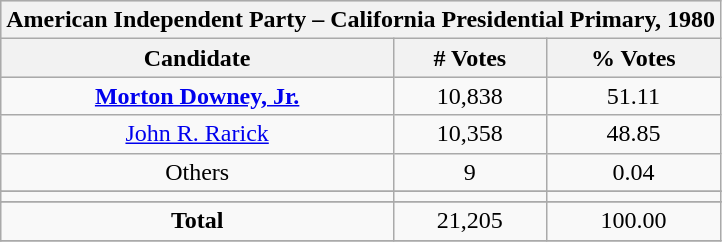<table class=wikitable style="text-align:center;">
<tr bgcolor=lightgrey>
<th colspan="3">American Independent Party – California Presidential Primary, 1980 </th>
</tr>
<tr bgcolor=lightgrey>
<th>Candidate</th>
<th># Votes</th>
<th>% Votes</th>
</tr>
<tr>
<td><strong><a href='#'>Morton Downey, Jr.</a></strong></td>
<td>10,838</td>
<td>51.11</td>
</tr>
<tr>
<td><a href='#'>John R. Rarick</a></td>
<td>10,358</td>
<td>48.85</td>
</tr>
<tr>
<td>Others</td>
<td>9</td>
<td>0.04</td>
</tr>
<tr>
</tr>
<tr>
</tr>
<tr>
<td></td>
<td></td>
<td></td>
</tr>
<tr>
</tr>
<tr>
</tr>
<tr>
</tr>
<tr>
</tr>
<tr>
<td><strong>Total</strong></td>
<td>21,205</td>
<td>100.00</td>
</tr>
<tr>
</tr>
</table>
